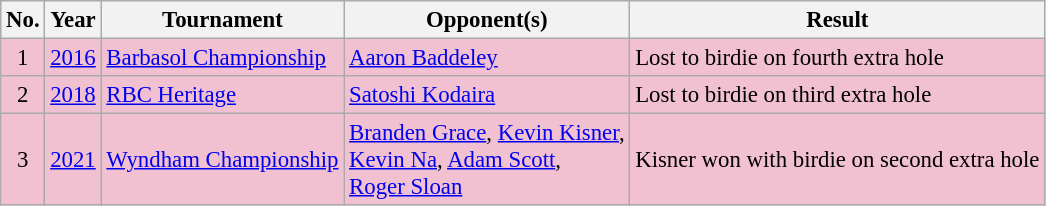<table class="wikitable" style="font-size:95%;">
<tr>
<th>No.</th>
<th>Year</th>
<th>Tournament</th>
<th>Opponent(s)</th>
<th>Result</th>
</tr>
<tr style="background:#F2C1D1;">
<td align=center>1</td>
<td><a href='#'>2016</a></td>
<td><a href='#'>Barbasol Championship</a></td>
<td> <a href='#'>Aaron Baddeley</a></td>
<td>Lost to birdie on fourth extra hole</td>
</tr>
<tr style="background:#F2C1D1;">
<td align=center>2</td>
<td><a href='#'>2018</a></td>
<td><a href='#'>RBC Heritage</a></td>
<td> <a href='#'>Satoshi Kodaira</a></td>
<td>Lost to birdie on third extra hole</td>
</tr>
<tr style="background:#F2C1D1;">
<td align=center>3</td>
<td><a href='#'>2021</a></td>
<td><a href='#'>Wyndham Championship</a></td>
<td> <a href='#'>Branden Grace</a>,  <a href='#'>Kevin Kisner</a>,<br> <a href='#'>Kevin Na</a>,  <a href='#'>Adam Scott</a>,<br> <a href='#'>Roger Sloan</a></td>
<td>Kisner won with birdie on second extra hole</td>
</tr>
</table>
